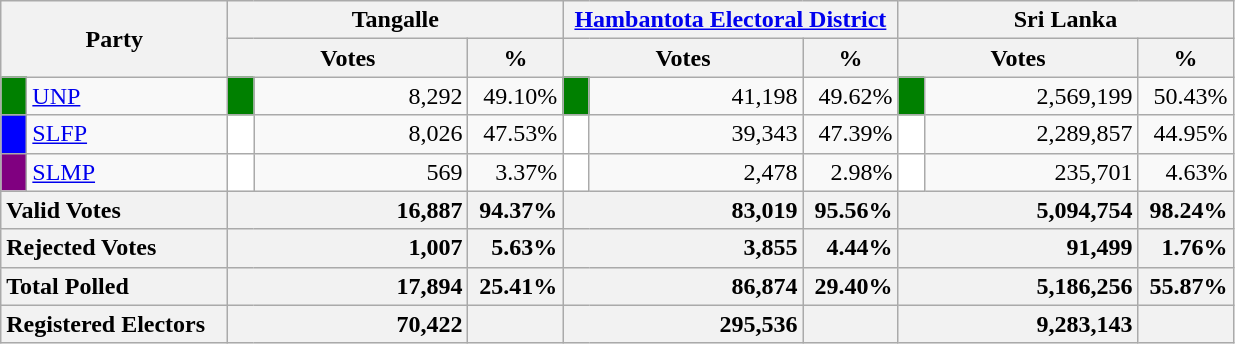<table class="wikitable">
<tr>
<th colspan="2" width="144px"rowspan="2">Party</th>
<th colspan="3" width="216px">Tangalle</th>
<th colspan="3" width="216px"><a href='#'>Hambantota Electoral District</a></th>
<th colspan="3" width="216px">Sri Lanka</th>
</tr>
<tr>
<th colspan="2" width="144px">Votes</th>
<th>%</th>
<th colspan="2" width="144px">Votes</th>
<th>%</th>
<th colspan="2" width="144px">Votes</th>
<th>%</th>
</tr>
<tr>
<td style="background-color:green;" width="10px"></td>
<td style="text-align:left;"><a href='#'>UNP</a></td>
<td style="background-color:green;" width="10px"></td>
<td style="text-align:right;">8,292</td>
<td style="text-align:right;">49.10%</td>
<td style="background-color:green;" width="10px"></td>
<td style="text-align:right;">41,198</td>
<td style="text-align:right;">49.62%</td>
<td style="background-color:green;" width="10px"></td>
<td style="text-align:right;">2,569,199</td>
<td style="text-align:right;">50.43%</td>
</tr>
<tr>
<td style="background-color:blue;" width="10px"></td>
<td style="text-align:left;"><a href='#'>SLFP</a></td>
<td style="background-color:white;" width="10px"></td>
<td style="text-align:right;">8,026</td>
<td style="text-align:right;">47.53%</td>
<td style="background-color:white;" width="10px"></td>
<td style="text-align:right;">39,343</td>
<td style="text-align:right;">47.39%</td>
<td style="background-color:white;" width="10px"></td>
<td style="text-align:right;">2,289,857</td>
<td style="text-align:right;">44.95%</td>
</tr>
<tr>
<td style="background-color:purple;" width="10px"></td>
<td style="text-align:left;"><a href='#'>SLMP</a></td>
<td style="background-color:white;" width="10px"></td>
<td style="text-align:right;">569</td>
<td style="text-align:right;">3.37%</td>
<td style="background-color:white;" width="10px"></td>
<td style="text-align:right;">2,478</td>
<td style="text-align:right;">2.98%</td>
<td style="background-color:white;" width="10px"></td>
<td style="text-align:right;">235,701</td>
<td style="text-align:right;">4.63%</td>
</tr>
<tr>
<th colspan="2" width="144px"style="text-align:left;">Valid Votes</th>
<th style="text-align:right;"colspan="2" width="144px">16,887</th>
<th style="text-align:right;">94.37%</th>
<th style="text-align:right;"colspan="2" width="144px">83,019</th>
<th style="text-align:right;">95.56%</th>
<th style="text-align:right;"colspan="2" width="144px">5,094,754</th>
<th style="text-align:right;">98.24%</th>
</tr>
<tr>
<th colspan="2" width="144px"style="text-align:left;">Rejected Votes</th>
<th style="text-align:right;"colspan="2" width="144px">1,007</th>
<th style="text-align:right;">5.63%</th>
<th style="text-align:right;"colspan="2" width="144px">3,855</th>
<th style="text-align:right;">4.44%</th>
<th style="text-align:right;"colspan="2" width="144px">91,499</th>
<th style="text-align:right;">1.76%</th>
</tr>
<tr>
<th colspan="2" width="144px"style="text-align:left;">Total Polled</th>
<th style="text-align:right;"colspan="2" width="144px">17,894</th>
<th style="text-align:right;">25.41%</th>
<th style="text-align:right;"colspan="2" width="144px">86,874</th>
<th style="text-align:right;">29.40%</th>
<th style="text-align:right;"colspan="2" width="144px">5,186,256</th>
<th style="text-align:right;">55.87%</th>
</tr>
<tr>
<th colspan="2" width="144px"style="text-align:left;">Registered Electors</th>
<th style="text-align:right;"colspan="2" width="144px">70,422</th>
<th></th>
<th style="text-align:right;"colspan="2" width="144px">295,536</th>
<th></th>
<th style="text-align:right;"colspan="2" width="144px">9,283,143</th>
<th></th>
</tr>
</table>
